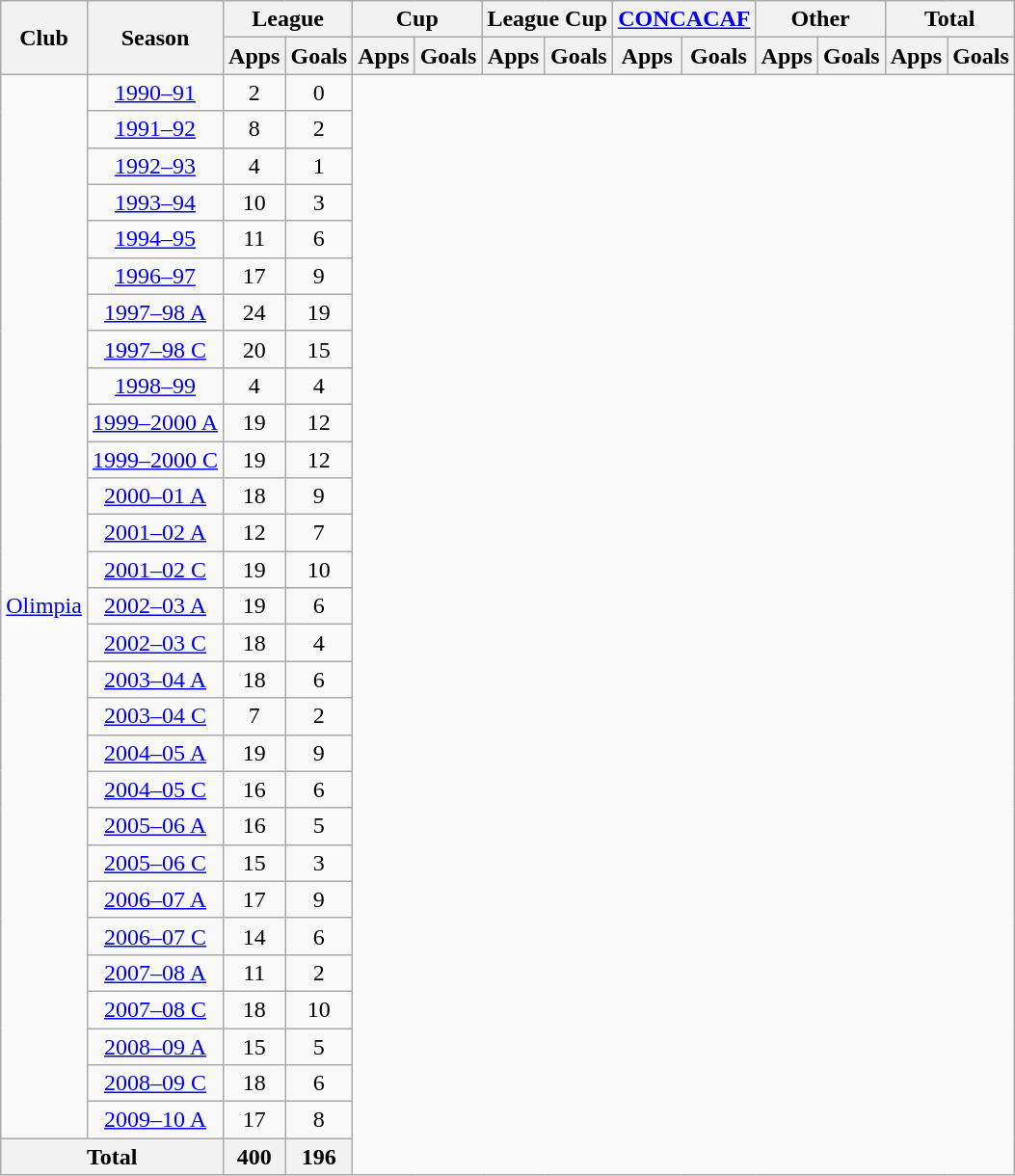<table class="wikitable" style="text-align:center">
<tr>
<th rowspan="2">Club</th>
<th rowspan="2">Season</th>
<th colspan="2">League</th>
<th colspan="2">Cup</th>
<th colspan="2">League Cup</th>
<th colspan="2"><a href='#'>CONCACAF</a></th>
<th colspan="2">Other</th>
<th colspan="2">Total</th>
</tr>
<tr>
<th>Apps</th>
<th>Goals</th>
<th>Apps</th>
<th>Goals</th>
<th>Apps</th>
<th>Goals</th>
<th>Apps</th>
<th>Goals</th>
<th>Apps</th>
<th>Goals</th>
<th>Apps</th>
<th>Goals</th>
</tr>
<tr>
<td rowspan="29"><a href='#'>Olimpia</a></td>
<td><a href='#'>1990–91</a></td>
<td>2</td>
<td>0</td>
</tr>
<tr>
<td><a href='#'>1991–92</a></td>
<td>8</td>
<td>2</td>
</tr>
<tr>
<td><a href='#'>1992–93</a></td>
<td>4</td>
<td>1</td>
</tr>
<tr>
<td><a href='#'>1993–94</a></td>
<td>10</td>
<td>3</td>
</tr>
<tr>
<td><a href='#'>1994–95</a></td>
<td>11</td>
<td>6</td>
</tr>
<tr>
<td><a href='#'>1996–97</a></td>
<td>17</td>
<td>9</td>
</tr>
<tr>
<td><a href='#'>1997–98 A</a></td>
<td>24</td>
<td>19</td>
</tr>
<tr>
<td><a href='#'>1997–98 C</a></td>
<td>20</td>
<td>15</td>
</tr>
<tr>
<td><a href='#'>1998–99</a></td>
<td>4</td>
<td>4</td>
</tr>
<tr>
<td><a href='#'>1999–2000 A</a></td>
<td>19</td>
<td>12</td>
</tr>
<tr>
<td><a href='#'>1999–2000 C</a></td>
<td>19</td>
<td>12</td>
</tr>
<tr>
<td><a href='#'>2000–01 A</a></td>
<td>18</td>
<td>9</td>
</tr>
<tr>
<td><a href='#'>2001–02 A</a></td>
<td>12</td>
<td>7</td>
</tr>
<tr>
<td><a href='#'>2001–02 C</a></td>
<td>19</td>
<td>10</td>
</tr>
<tr>
<td><a href='#'>2002–03 A</a></td>
<td>19</td>
<td>6</td>
</tr>
<tr>
<td><a href='#'>2002–03 C</a></td>
<td>18</td>
<td>4</td>
</tr>
<tr>
<td><a href='#'>2003–04 A</a></td>
<td>18</td>
<td>6</td>
</tr>
<tr>
<td><a href='#'>2003–04 C</a></td>
<td>7</td>
<td>2</td>
</tr>
<tr>
<td><a href='#'>2004–05 A</a></td>
<td>19</td>
<td>9</td>
</tr>
<tr>
<td><a href='#'>2004–05 C</a></td>
<td>16</td>
<td>6</td>
</tr>
<tr>
<td><a href='#'>2005–06 A</a></td>
<td>16</td>
<td>5</td>
</tr>
<tr>
<td><a href='#'>2005–06 C</a></td>
<td>15</td>
<td>3</td>
</tr>
<tr>
<td><a href='#'>2006–07 A</a></td>
<td>17</td>
<td>9</td>
</tr>
<tr>
<td><a href='#'>2006–07 C</a></td>
<td>14</td>
<td>6</td>
</tr>
<tr>
<td><a href='#'>2007–08 A</a></td>
<td>11</td>
<td>2</td>
</tr>
<tr>
<td><a href='#'>2007–08 C</a></td>
<td>18</td>
<td>10</td>
</tr>
<tr>
<td><a href='#'>2008–09 A</a></td>
<td>15</td>
<td>5</td>
</tr>
<tr>
<td><a href='#'>2008–09 C</a></td>
<td>18</td>
<td>6</td>
</tr>
<tr>
<td><a href='#'>2009–10 A</a></td>
<td>17</td>
<td>8</td>
</tr>
<tr>
<th colspan="2">Total</th>
<th>400</th>
<th>196</th>
</tr>
</table>
